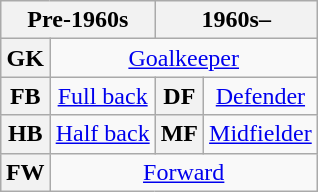<table class="wikitable plainrowheaders" style="text-align:center;margin-left:1em;float:right">
<tr>
<th colspan=2 scope=col>Pre-1960s</th>
<th colspan=2 scope=col>1960s–</th>
</tr>
<tr>
<th>GK</th>
<td colspan=3><a href='#'>Goalkeeper</a></td>
</tr>
<tr>
<th>FB</th>
<td><a href='#'>Full back</a></td>
<th>DF</th>
<td><a href='#'>Defender</a></td>
</tr>
<tr>
<th>HB</th>
<td><a href='#'>Half back</a></td>
<th>MF</th>
<td><a href='#'>Midfielder</a></td>
</tr>
<tr>
<th>FW</th>
<td colspan=3><a href='#'>Forward</a><br></td>
</tr>
</table>
